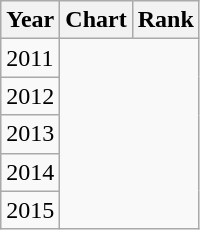<table class="wikitable sortable">
<tr>
<th>Year</th>
<th>Chart</th>
<th>Rank</th>
</tr>
<tr>
<td>2011<br></td>
</tr>
<tr>
<td>2012<br></td>
</tr>
<tr>
<td>2013<br></td>
</tr>
<tr>
<td>2014<br></td>
</tr>
<tr>
<td>2015<br></td>
</tr>
</table>
